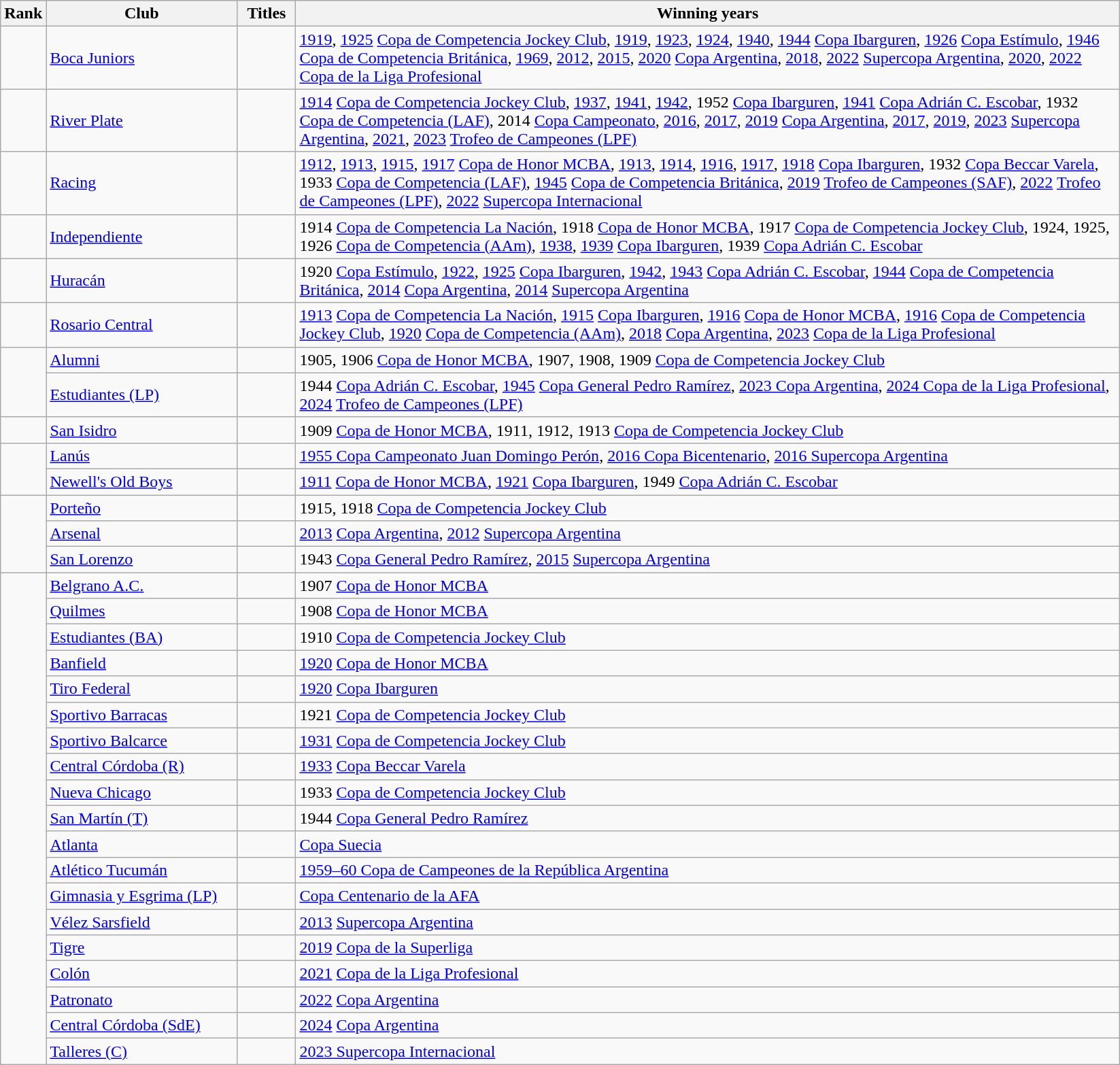<table class="wikitable sortable" width=" px">
<tr>
<th>Rank</th>
<th width=180px>Club</th>
<th width=50px>Titles</th>
<th width=800px>Winning years</th>
</tr>
<tr>
<td rowspan="1"></td>
<td><a href='#'>Boca Juniors</a></td>
<td></td>
<td><a href='#'>1919</a>, <a href='#'>1925</a> <a href='#'>Copa de Competencia Jockey Club</a>, <a href='#'>1919</a>, <a href='#'>1923</a>, <a href='#'>1924</a>, <a href='#'>1940</a>, <a href='#'>1944</a> <a href='#'>Copa Ibarguren</a>, <a href='#'>1926</a> <a href='#'>Copa Estímulo</a>, <a href='#'>1946</a> <a href='#'>Copa de Competencia Británica</a>, <a href='#'>1969</a>, <a href='#'>2012</a>, <a href='#'>2015</a>, <a href='#'>2020</a> <a href='#'>Copa Argentina</a>, <a href='#'>2018</a>, <a href='#'>2022</a> <a href='#'>Supercopa Argentina</a>, <a href='#'>2020</a>, <a href='#'>2022</a> <a href='#'>Copa de la Liga Profesional</a></td>
</tr>
<tr>
<td rowspan="1"></td>
<td><a href='#'>River Plate</a></td>
<td></td>
<td><a href='#'>1914</a> <a href='#'>Copa de Competencia Jockey Club</a>, <a href='#'>1937</a>, <a href='#'>1941</a>, <a href='#'>1942</a>, 1952 <a href='#'>Copa Ibarguren</a>, <a href='#'>1941</a> <a href='#'>Copa Adrián C. Escobar</a>, 1932 <a href='#'>Copa de Competencia (LAF)</a>, 2014 <a href='#'>Copa Campeonato</a>, <a href='#'>2016</a>, <a href='#'>2017</a>, <a href='#'>2019</a> <a href='#'>Copa Argentina</a>, <a href='#'>2017</a>, <a href='#'>2019</a>, <a href='#'>2023</a> <a href='#'>Supercopa Argentina</a>, <a href='#'>2021</a>, <a href='#'>2023</a> <a href='#'>Trofeo de Campeones (LPF)</a></td>
</tr>
<tr>
<td rowspan="1"></td>
<td><a href='#'>Racing</a></td>
<td></td>
<td><a href='#'>1912</a>, <a href='#'>1913</a>, <a href='#'>1915</a>, <a href='#'>1917</a> <a href='#'>Copa de Honor MCBA</a>, <a href='#'>1913</a>, <a href='#'>1914</a>, <a href='#'>1916</a>, <a href='#'>1917</a>, <a href='#'>1918</a> <a href='#'>Copa Ibarguren</a>, 1932 <a href='#'>Copa Beccar Varela</a>, 1933 <a href='#'>Copa de Competencia (LAF)</a>, <a href='#'>1945</a> <a href='#'>Copa de Competencia Británica</a>, <a href='#'>2019</a> <a href='#'>Trofeo de Campeones (SAF)</a>, <a href='#'>2022</a> <a href='#'>Trofeo de Campeones (LPF)</a>, <a href='#'>2022</a> <a href='#'>Supercopa Internacional</a></td>
</tr>
<tr>
<td rowspan="1"></td>
<td><a href='#'>Independiente</a></td>
<td></td>
<td>1914 <a href='#'>Copa de Competencia La Nación</a>, 1918 <a href='#'>Copa de Honor MCBA</a>, 1917 <a href='#'>Copa de Competencia Jockey Club</a>, 1924, 1925, 1926 <a href='#'>Copa de Competencia (AAm)</a>, <a href='#'>1938</a>, <a href='#'>1939</a> <a href='#'>Copa Ibarguren</a>, 1939 <a href='#'>Copa Adrián C. Escobar</a></td>
</tr>
<tr>
<td rowspan="1"></td>
<td><a href='#'>Huracán</a></td>
<td></td>
<td>1920 <a href='#'>Copa Estímulo</a>, <a href='#'>1922</a>, <a href='#'>1925</a> <a href='#'>Copa Ibarguren</a>, <a href='#'>1942</a>, <a href='#'>1943</a> <a href='#'>Copa Adrián C. Escobar</a>, <a href='#'>1944</a> <a href='#'>Copa de Competencia Británica</a>, <a href='#'>2014</a> <a href='#'>Copa Argentina</a>, <a href='#'>2014</a> <a href='#'>Supercopa Argentina</a></td>
</tr>
<tr>
<td rowspan="1"></td>
<td><a href='#'>Rosario Central</a></td>
<td></td>
<td><a href='#'>1913</a> <a href='#'>Copa de Competencia La Nación</a>, <a href='#'>1915</a> <a href='#'>Copa Ibarguren</a>, <a href='#'>1916</a> <a href='#'>Copa de Honor MCBA</a>, <a href='#'>1916</a> <a href='#'>Copa de Competencia Jockey Club</a>, <a href='#'>1920</a> <a href='#'>Copa de Competencia (AAm)</a>, <a href='#'>2018</a> <a href='#'>Copa Argentina</a>, <a href='#'>2023</a> <a href='#'>Copa de la Liga Profesional</a></td>
</tr>
<tr>
<td rowspan="2"></td>
<td><a href='#'>Alumni</a></td>
<td></td>
<td>1905, 1906 <a href='#'>Copa de Honor MCBA</a>, 1907, 1908, 1909 <a href='#'>Copa de Competencia Jockey Club</a></td>
</tr>
<tr>
<td><a href='#'>Estudiantes (LP)</a></td>
<td></td>
<td>1944 <a href='#'>Copa Adrián C. Escobar</a>, <a href='#'>1945</a> <a href='#'>Copa General Pedro Ramírez</a>, <a href='#'>2023 Copa Argentina</a>, <a href='#'>2024 Copa de la Liga Profesional</a>,  <a href='#'>2024</a> <a href='#'>Trofeo de Campeones (LPF)</a></td>
</tr>
<tr>
<td rowspan="1"></td>
<td><a href='#'>San Isidro</a></td>
<td></td>
<td>1909 <a href='#'>Copa de Honor MCBA</a>, 1911, 1912, 1913 <a href='#'>Copa de Competencia Jockey Club</a></td>
</tr>
<tr>
<td rowspan="2"></td>
<td><a href='#'>Lanús</a></td>
<td></td>
<td><a href='#'>1955 Copa Campeonato Juan Domingo Perón</a>, <a href='#'>2016 Copa Bicentenario</a>, <a href='#'>2016 Supercopa Argentina</a></td>
</tr>
<tr>
<td><a href='#'>Newell's Old Boys</a></td>
<td></td>
<td><a href='#'>1911</a> <a href='#'>Copa de Honor MCBA</a>, <a href='#'>1921</a> <a href='#'>Copa Ibarguren</a>, 1949 <a href='#'>Copa Adrián C. Escobar</a></td>
</tr>
<tr>
<td rowspan="3"></td>
<td><a href='#'>Porteño</a></td>
<td></td>
<td>1915, 1918 <a href='#'>Copa de Competencia Jockey Club</a></td>
</tr>
<tr>
<td><a href='#'>Arsenal</a></td>
<td></td>
<td><a href='#'>2013</a> <a href='#'>Copa Argentina</a>, <a href='#'>2012</a> <a href='#'>Supercopa Argentina</a></td>
</tr>
<tr>
<td><a href='#'>San Lorenzo</a></td>
<td></td>
<td>1943 <a href='#'>Copa General Pedro Ramírez</a>, <a href='#'>2015</a> <a href='#'>Supercopa Argentina</a></td>
</tr>
<tr>
<td rowspan="19"></td>
<td><a href='#'>Belgrano A.C.</a></td>
<td></td>
<td>1907 <a href='#'>Copa de Honor MCBA</a></td>
</tr>
<tr>
<td><a href='#'>Quilmes</a></td>
<td></td>
<td>1908 <a href='#'>Copa de Honor MCBA</a></td>
</tr>
<tr>
<td><a href='#'>Estudiantes (BA)</a></td>
<td></td>
<td>1910 <a href='#'>Copa de Competencia Jockey Club</a></td>
</tr>
<tr>
<td><a href='#'>Banfield</a></td>
<td></td>
<td><a href='#'>1920</a> <a href='#'>Copa de Honor MCBA</a></td>
</tr>
<tr>
<td><a href='#'>Tiro Federal</a></td>
<td></td>
<td><a href='#'>1920</a> <a href='#'>Copa Ibarguren</a></td>
</tr>
<tr>
<td><a href='#'>Sportivo Barracas</a></td>
<td></td>
<td>1921 <a href='#'>Copa de Competencia Jockey Club</a></td>
</tr>
<tr>
<td><a href='#'>Sportivo Balcarce</a></td>
<td></td>
<td><a href='#'>1931</a> <a href='#'>Copa de Competencia Jockey Club</a></td>
</tr>
<tr>
<td><a href='#'>Central Córdoba (R)</a></td>
<td></td>
<td><a href='#'>1933</a> <a href='#'>Copa Beccar Varela</a></td>
</tr>
<tr>
<td><a href='#'>Nueva Chicago</a></td>
<td></td>
<td>1933 <a href='#'>Copa de Competencia Jockey Club</a></td>
</tr>
<tr>
<td><a href='#'>San Martín (T)</a></td>
<td></td>
<td>1944 <a href='#'>Copa General Pedro Ramírez</a></td>
</tr>
<tr>
<td><a href='#'>Atlanta</a></td>
<td></td>
<td><a href='#'>Copa Suecia</a> </td>
</tr>
<tr>
<td><a href='#'>Atlético Tucumán</a></td>
<td></td>
<td><a href='#'>1959–60 Copa de Campeones de la República Argentina</a></td>
</tr>
<tr>
<td><a href='#'>Gimnasia y Esgrima (LP)</a></td>
<td></td>
<td><a href='#'>Copa Centenario de la AFA</a> </td>
</tr>
<tr>
<td><a href='#'>Vélez Sarsfield</a></td>
<td></td>
<td><a href='#'>2013</a> <a href='#'>Supercopa Argentina</a></td>
</tr>
<tr>
<td><a href='#'>Tigre</a></td>
<td></td>
<td><a href='#'>2019</a> <a href='#'>Copa de la Superliga</a></td>
</tr>
<tr>
<td><a href='#'>Colón</a></td>
<td></td>
<td><a href='#'>2021</a> <a href='#'>Copa de la Liga Profesional</a></td>
</tr>
<tr>
<td><a href='#'>Patronato</a></td>
<td></td>
<td><a href='#'>2022</a> <a href='#'>Copa Argentina</a></td>
</tr>
<tr>
<td><a href='#'>Central Córdoba (SdE)</a></td>
<td></td>
<td><a href='#'>2024</a> <a href='#'>Copa Argentina</a></td>
</tr>
<tr>
<td><a href='#'>Talleres (C)</a></td>
<td></td>
<td><a href='#'>2023 Supercopa Internacional</a></td>
</tr>
</table>
